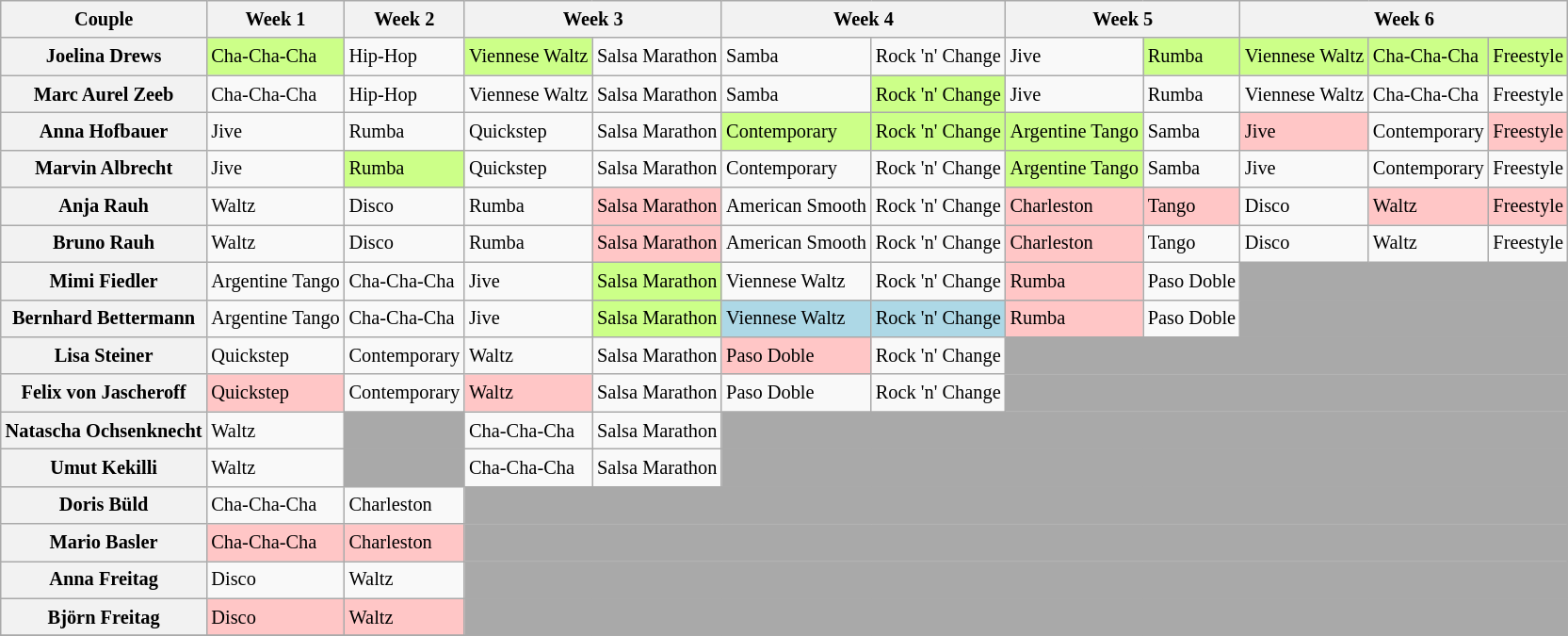<table class="wikitable" style="text-align:left; font-size:85%; line-height:20px;">
<tr>
<th>Couple</th>
<th>Week 1</th>
<th>Week 2</th>
<th colspan=2>Week 3</th>
<th colspan=2>Week 4</th>
<th colspan=2>Week 5</th>
<th colspan=3>Week 6</th>
</tr>
<tr>
<th>Joelina Drews</th>
<td style="background:#ccff88;">Cha-Cha-Cha</td>
<td>Hip-Hop</td>
<td style="background:#ccff88;">Viennese Waltz</td>
<td>Salsa Marathon</td>
<td>Samba</td>
<td>Rock 'n' Change</td>
<td>Jive</td>
<td style="background:#ccff88;">Rumba</td>
<td style="background:#ccff88;">Viennese Waltz</td>
<td style="background:#ccff88;">Cha-Cha-Cha</td>
<td style="background:#ccff88;">Freestyle</td>
</tr>
<tr>
<th>Marc Aurel Zeeb</th>
<td>Cha-Cha-Cha</td>
<td>Hip-Hop</td>
<td>Viennese Waltz</td>
<td>Salsa Marathon</td>
<td>Samba</td>
<td style="background:#ccff88;">Rock 'n' Change</td>
<td>Jive</td>
<td>Rumba</td>
<td>Viennese Waltz</td>
<td>Cha-Cha-Cha</td>
<td>Freestyle</td>
</tr>
<tr>
<th>Anna Hofbauer</th>
<td>Jive</td>
<td>Rumba</td>
<td>Quickstep</td>
<td>Salsa Marathon</td>
<td style="background:#ccff88;">Contemporary</td>
<td style="background:#ccff88;">Rock 'n' Change</td>
<td style="background:#ccff88;">Argentine Tango</td>
<td>Samba</td>
<td style="background:#ffc6c6;">Jive</td>
<td>Contemporary</td>
<td style="background:#ffc6c6;">Freestyle</td>
</tr>
<tr>
<th>Marvin Albrecht</th>
<td>Jive</td>
<td style="background:#ccff88;">Rumba</td>
<td>Quickstep</td>
<td>Salsa Marathon</td>
<td>Contemporary</td>
<td>Rock 'n' Change</td>
<td style="background:#ccff88;">Argentine Tango</td>
<td>Samba</td>
<td>Jive</td>
<td>Contemporary</td>
<td>Freestyle</td>
</tr>
<tr>
<th>Anja Rauh</th>
<td>Waltz</td>
<td>Disco</td>
<td>Rumba</td>
<td style="background:#ffc6c6;">Salsa Marathon</td>
<td>American Smooth</td>
<td>Rock 'n' Change</td>
<td style="background:#ffc6c6;">Charleston</td>
<td style="background:#ffc6c6;">Tango</td>
<td>Disco</td>
<td style="background:#ffc6c6;">Waltz</td>
<td style="background:#ffc6c6;">Freestyle</td>
</tr>
<tr>
<th>Bruno Rauh</th>
<td>Waltz</td>
<td>Disco</td>
<td>Rumba</td>
<td style="background:#ffc6c6;">Salsa Marathon</td>
<td>American Smooth</td>
<td>Rock 'n' Change</td>
<td style="background:#ffc6c6;">Charleston</td>
<td>Tango</td>
<td>Disco</td>
<td>Waltz</td>
<td>Freestyle</td>
</tr>
<tr>
<th>Mimi Fiedler</th>
<td>Argentine Tango</td>
<td>Cha-Cha-Cha</td>
<td>Jive</td>
<td style="background:#ccff88;">Salsa Marathon</td>
<td>Viennese Waltz</td>
<td>Rock 'n' Change</td>
<td style="background:#ffc6c6;">Rumba</td>
<td>Paso Doble</td>
<td style="background:darkgrey;" colspan="3"></td>
</tr>
<tr>
<th>Bernhard Bettermann</th>
<td>Argentine Tango</td>
<td>Cha-Cha-Cha</td>
<td>Jive</td>
<td style="background:#ccff88;">Salsa Marathon</td>
<td style="background:lightblue;">Viennese Waltz</td>
<td style="background:lightblue;">Rock 'n' Change</td>
<td style="background:#ffc6c6;">Rumba</td>
<td>Paso Doble</td>
<td style="background:darkgrey;" colspan="3"></td>
</tr>
<tr>
<th>Lisa Steiner</th>
<td>Quickstep</td>
<td>Contemporary</td>
<td>Waltz</td>
<td>Salsa Marathon</td>
<td style="background:#ffc6c6;">Paso Doble</td>
<td>Rock 'n' Change</td>
<td style="background:darkgrey;" colspan="5"></td>
</tr>
<tr>
<th>Felix von Jascheroff</th>
<td style="background:#ffc6c6;">Quickstep</td>
<td>Contemporary</td>
<td style="background:#ffc6c6;">Waltz</td>
<td>Salsa Marathon</td>
<td>Paso Doble</td>
<td>Rock 'n' Change</td>
<td style="background:darkgrey;" colspan="5"></td>
</tr>
<tr>
<th>Natascha Ochsenknecht</th>
<td>Waltz</td>
<td style="background:darkgrey;" colspan="1"></td>
<td>Cha-Cha-Cha</td>
<td>Salsa Marathon</td>
<td style="background:darkgrey;" colspan="7"></td>
</tr>
<tr>
<th>Umut Kekilli</th>
<td>Waltz</td>
<td style="background:darkgrey;" colspan="1"></td>
<td>Cha-Cha-Cha</td>
<td>Salsa Marathon</td>
<td style="background:darkgrey;" colspan="7"></td>
</tr>
<tr>
<th>Doris Büld</th>
<td>Cha-Cha-Cha</td>
<td>Charleston</td>
<td style="background:darkgrey;" colspan="9"></td>
</tr>
<tr>
<th>Mario Basler</th>
<td style="background:#ffc6c6;">Cha-Cha-Cha</td>
<td style="background:#ffc6c6;">Charleston</td>
<td style="background:darkgrey;" colspan="9"></td>
</tr>
<tr>
<th>Anna Freitag</th>
<td>Disco</td>
<td>Waltz</td>
<td style="background:darkgrey;" colspan="10"></td>
</tr>
<tr>
<th>Björn Freitag</th>
<td style="background:#ffc6c6;">Disco</td>
<td style="background:#ffc6c6;">Waltz</td>
<td style="background:darkgrey;" colspan="10"></td>
</tr>
<tr>
</tr>
</table>
